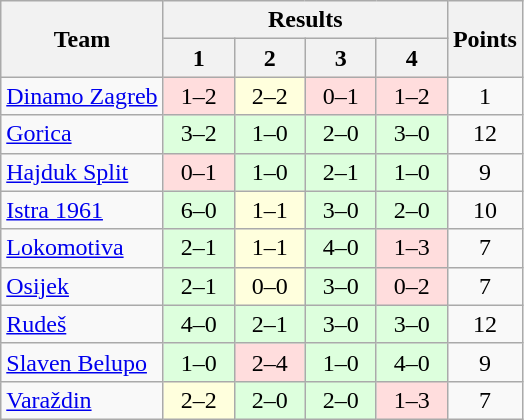<table class="wikitable" style="text-align:center">
<tr>
<th rowspan=2>Team</th>
<th colspan=4>Results</th>
<th rowspan=2>Points</th>
</tr>
<tr>
<th width=40>1</th>
<th width=40>2</th>
<th width=40>3</th>
<th width=40>4</th>
</tr>
<tr>
<td align=left><a href='#'>Dinamo Zagreb</a></td>
<td bgcolor=#ffdddd>1–2</td>
<td bgcolor=#ffffdd>2–2</td>
<td bgcolor=#ffdddd>0–1</td>
<td bgcolor=#ffdddd>1–2</td>
<td>1</td>
</tr>
<tr>
<td align=left><a href='#'>Gorica</a></td>
<td bgcolor=#ddffdd>3–2</td>
<td bgcolor=#ddffdd>1–0</td>
<td bgcolor=#ddffdd>2–0</td>
<td bgcolor=#ddffdd>3–0</td>
<td>12</td>
</tr>
<tr>
<td align=left><a href='#'>Hajduk Split</a></td>
<td bgcolor=#ffdddd>0–1</td>
<td bgcolor=#ddffdd>1–0</td>
<td bgcolor=#ddffdd>2–1</td>
<td bgcolor=#ddffdd>1–0</td>
<td>9</td>
</tr>
<tr>
<td align=left><a href='#'>Istra 1961</a></td>
<td bgcolor=#ddffdd>6–0</td>
<td bgcolor=#ffffdd>1–1</td>
<td bgcolor=#ddffdd>3–0</td>
<td bgcolor=#ddffdd>2–0</td>
<td>10</td>
</tr>
<tr>
<td align=left><a href='#'>Lokomotiva</a></td>
<td bgcolor=#ddffdd>2–1</td>
<td bgcolor=#ffffdd>1–1</td>
<td bgcolor=ddffdd>4–0</td>
<td bgcolor=#ffdddd>1–3</td>
<td>7</td>
</tr>
<tr>
<td align=left><a href='#'>Osijek</a></td>
<td bgcolor=#ddffdd>2–1</td>
<td bgcolor=#ffffdd>0–0</td>
<td bgcolor=#ddffdd>3–0</td>
<td bgcolor=#ffdddd>0–2</td>
<td>7</td>
</tr>
<tr>
<td align=left><a href='#'>Rudeš</a></td>
<td bgcolor=#ddffdd>4–0</td>
<td bgcolor=#ddffdd>2–1</td>
<td bgcolor=#ddffdd>3–0</td>
<td bgcolor=#ddffdd>3–0</td>
<td>12</td>
</tr>
<tr>
<td align=left><a href='#'>Slaven Belupo</a></td>
<td bgcolor=#ddffdd>1–0</td>
<td bgcolor=#ffdddd>2–4</td>
<td bgcolor=#ddffdd>1–0</td>
<td bgcolor=#ddffdd>4–0</td>
<td>9</td>
</tr>
<tr>
<td align=left><a href='#'>Varaždin</a></td>
<td bgcolor=#ffffdd>2–2</td>
<td bgcolor=#ddffdd>2–0</td>
<td bgcolor=#ddffdd>2–0</td>
<td bgcolor=#ffdddd>1–3</td>
<td>7</td>
</tr>
</table>
